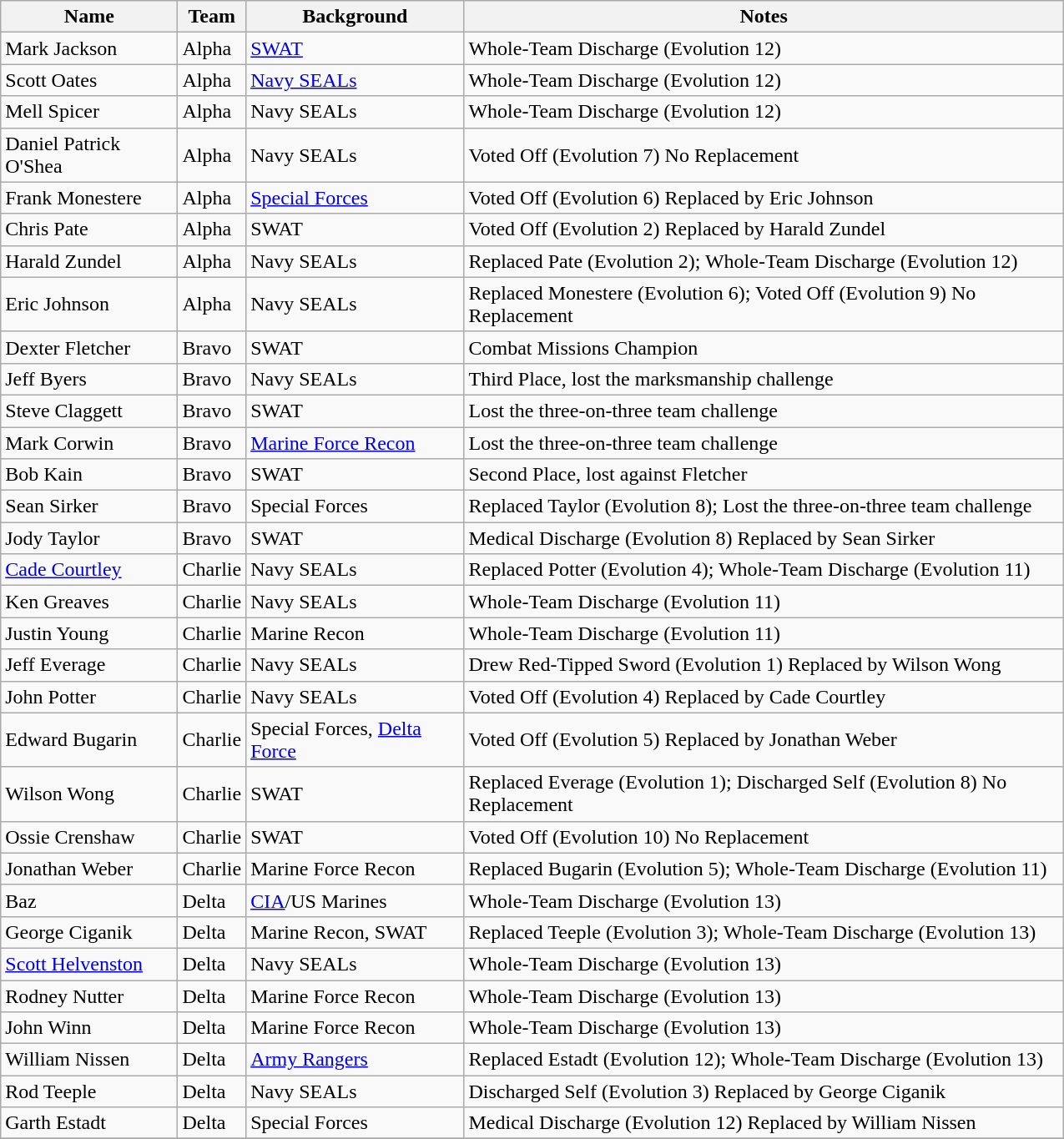<table class="wikitable sortable" width="850px">
<tr>
<th>Name</th>
<th>Team</th>
<th>Background</th>
<th class="unsortable">Notes</th>
</tr>
<tr>
<td>Mark Jackson</td>
<td>Alpha</td>
<td><a href='#'>SWAT</a></td>
<td>Whole-Team Discharge (Evolution 12)</td>
</tr>
<tr>
<td>Scott Oates</td>
<td>Alpha</td>
<td><a href='#'>Navy SEALs</a></td>
<td>Whole-Team Discharge (Evolution 12)</td>
</tr>
<tr>
<td>Mell Spicer</td>
<td>Alpha</td>
<td>Navy SEALs</td>
<td>Whole-Team Discharge (Evolution 12)</td>
</tr>
<tr>
<td>Daniel Patrick O'Shea</td>
<td>Alpha</td>
<td>Navy SEALs</td>
<td>Voted Off (Evolution 7) No Replacement</td>
</tr>
<tr>
<td>Frank Monestere</td>
<td>Alpha</td>
<td><a href='#'>Special Forces</a></td>
<td>Voted Off (Evolution 6) Replaced by Eric Johnson</td>
</tr>
<tr>
<td>Chris Pate</td>
<td>Alpha</td>
<td>SWAT</td>
<td>Voted Off (Evolution 2) Replaced by Harald Zundel</td>
</tr>
<tr>
<td>Harald Zundel</td>
<td>Alpha</td>
<td>Navy SEALs</td>
<td>Replaced Pate (Evolution 2); Whole-Team Discharge (Evolution 12)</td>
</tr>
<tr>
<td>Eric Johnson</td>
<td>Alpha</td>
<td>Navy SEALs</td>
<td>Replaced Monestere (Evolution 6); Voted Off (Evolution 9) No Replacement</td>
</tr>
<tr>
<td>Dexter Fletcher</td>
<td>Bravo</td>
<td>SWAT</td>
<td>Combat Missions Champion</td>
</tr>
<tr>
<td>Jeff Byers</td>
<td>Bravo</td>
<td>Navy SEALs</td>
<td>Third Place, lost the marksmanship challenge</td>
</tr>
<tr>
<td>Steve Claggett</td>
<td>Bravo</td>
<td>SWAT</td>
<td>Lost the three-on-three team challenge</td>
</tr>
<tr>
<td>Mark Corwin</td>
<td>Bravo</td>
<td><a href='#'>Marine Force Recon</a></td>
<td>Lost the three-on-three team challenge</td>
</tr>
<tr>
<td>Bob Kain</td>
<td>Bravo</td>
<td>SWAT</td>
<td>Second Place, lost against Fletcher</td>
</tr>
<tr>
<td>Sean Sirker</td>
<td>Bravo</td>
<td>Special Forces</td>
<td>Replaced Taylor (Evolution 8); Lost the three-on-three team challenge</td>
</tr>
<tr>
<td>Jody Taylor</td>
<td>Bravo</td>
<td>SWAT</td>
<td>Medical Discharge (Evolution 8) Replaced by Sean Sirker</td>
</tr>
<tr>
<td><a href='#'>Cade Courtley</a></td>
<td>Charlie</td>
<td>Navy SEALs</td>
<td>Replaced Potter (Evolution 4); Whole-Team Discharge (Evolution 11)</td>
</tr>
<tr>
<td>Ken Greaves</td>
<td>Charlie</td>
<td>Navy SEALs</td>
<td>Whole-Team Discharge (Evolution 11)</td>
</tr>
<tr>
<td>Justin Young</td>
<td>Charlie</td>
<td>Marine Recon</td>
<td>Whole-Team Discharge (Evolution 11)</td>
</tr>
<tr>
<td>Jeff Everage</td>
<td>Charlie</td>
<td>Navy SEALs</td>
<td>Drew Red-Tipped Sword (Evolution 1) Replaced by Wilson Wong</td>
</tr>
<tr>
<td>John Potter</td>
<td>Charlie</td>
<td>Navy SEALs</td>
<td>Voted Off (Evolution 4) Replaced by Cade Courtley</td>
</tr>
<tr>
<td>Edward Bugarin</td>
<td>Charlie</td>
<td>Special Forces, <a href='#'>Delta Force</a></td>
<td>Voted Off (Evolution 5) Replaced by Jonathan Weber</td>
</tr>
<tr>
<td>Wilson Wong</td>
<td>Charlie</td>
<td>SWAT</td>
<td>Replaced Everage (Evolution 1); Discharged Self (Evolution 8) No Replacement</td>
</tr>
<tr>
<td>Ossie Crenshaw</td>
<td>Charlie</td>
<td>SWAT</td>
<td>Voted Off (Evolution 10) No Replacement</td>
</tr>
<tr>
<td>Jonathan Weber</td>
<td>Charlie</td>
<td>Marine Force Recon</td>
<td>Replaced Bugarin (Evolution 5); Whole-Team Discharge (Evolution 11)</td>
</tr>
<tr>
<td>Baz</td>
<td>Delta</td>
<td><a href='#'>CIA</a>/US Marines</td>
<td>Whole-Team Discharge (Evolution 13)</td>
</tr>
<tr>
<td>George Ciganik</td>
<td>Delta</td>
<td>Marine Recon, SWAT</td>
<td>Replaced Teeple (Evolution 3); Whole-Team Discharge (Evolution 13)</td>
</tr>
<tr>
<td><a href='#'>Scott Helvenston</a></td>
<td>Delta</td>
<td>Navy SEALs</td>
<td>Whole-Team Discharge (Evolution 13)</td>
</tr>
<tr>
<td>Rodney Nutter</td>
<td>Delta</td>
<td>Marine Force Recon</td>
<td>Whole-Team Discharge (Evolution 13)</td>
</tr>
<tr>
<td>John Winn</td>
<td>Delta</td>
<td>Marine Force Recon</td>
<td>Whole-Team Discharge (Evolution 13)</td>
</tr>
<tr>
<td>William Nissen</td>
<td>Delta</td>
<td><a href='#'>Army Rangers</a></td>
<td>Replaced Estadt (Evolution 12); Whole-Team Discharge (Evolution 13)</td>
</tr>
<tr>
<td>Rod Teeple</td>
<td>Delta</td>
<td>Navy SEALs</td>
<td>Discharged Self (Evolution 3) Replaced by George Ciganik</td>
</tr>
<tr>
<td>Garth Estadt</td>
<td>Delta</td>
<td>Special Forces</td>
<td>Medical Discharge (Evolution 12) Replaced by William Nissen</td>
</tr>
<tr>
</tr>
</table>
